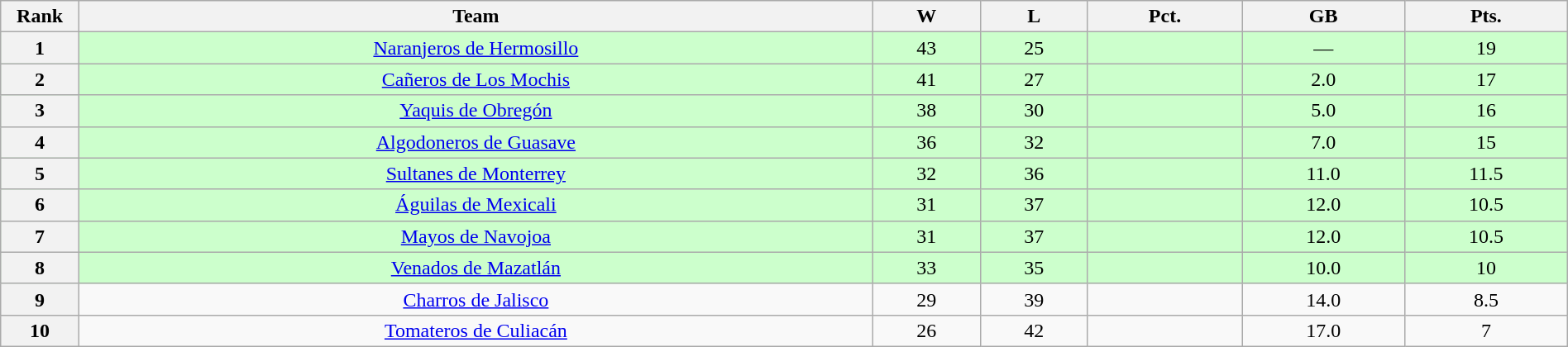<table class="wikitable plainrowheaders" width="100%" style="text-align:center;">
<tr>
<th scope="col" width="5%">Rank</th>
<th>Team</th>
<th>W</th>
<th>L</th>
<th>Pct.</th>
<th>GB</th>
<th>Pts.</th>
</tr>
<tr style="background-color:#ccffcc;">
<th>1</th>
<td><a href='#'>Naranjeros de Hermosillo</a></td>
<td>43</td>
<td>25</td>
<td></td>
<td>—</td>
<td>19</td>
</tr>
<tr style="background-color:#ccffcc;">
<th>2</th>
<td><a href='#'>Cañeros de Los Mochis</a></td>
<td>41</td>
<td>27</td>
<td></td>
<td>2.0</td>
<td>17</td>
</tr>
<tr style="background-color:#ccffcc;">
<th>3</th>
<td><a href='#'>Yaquis de Obregón</a></td>
<td>38</td>
<td>30</td>
<td></td>
<td>5.0</td>
<td>16</td>
</tr>
<tr style="background-color:#ccffcc;">
<th>4</th>
<td><a href='#'>Algodoneros de Guasave</a></td>
<td>36</td>
<td>32</td>
<td></td>
<td>7.0</td>
<td>15</td>
</tr>
<tr style="background-color:#ccffcc;">
<th>5</th>
<td><a href='#'>Sultanes de Monterrey</a></td>
<td>32</td>
<td>36</td>
<td></td>
<td>11.0</td>
<td>11.5</td>
</tr>
<tr style="background-color:#ccffcc;">
<th>6</th>
<td><a href='#'>Águilas de Mexicali</a></td>
<td>31</td>
<td>37</td>
<td></td>
<td>12.0</td>
<td>10.5</td>
</tr>
<tr style="background-color:#ccffcc;">
<th>7</th>
<td><a href='#'>Mayos de Navojoa</a></td>
<td>31</td>
<td>37</td>
<td></td>
<td>12.0</td>
<td>10.5</td>
</tr>
<tr style="background-color:#ccffcc;">
<th>8</th>
<td><a href='#'>Venados de Mazatlán</a></td>
<td>33</td>
<td>35</td>
<td></td>
<td>10.0</td>
<td>10</td>
</tr>
<tr>
<th>9</th>
<td><a href='#'>Charros de Jalisco</a></td>
<td>29</td>
<td>39</td>
<td></td>
<td>14.0</td>
<td>8.5</td>
</tr>
<tr>
<th>10</th>
<td><a href='#'>Tomateros de Culiacán</a></td>
<td>26</td>
<td>42</td>
<td></td>
<td>17.0</td>
<td>7</td>
</tr>
</table>
